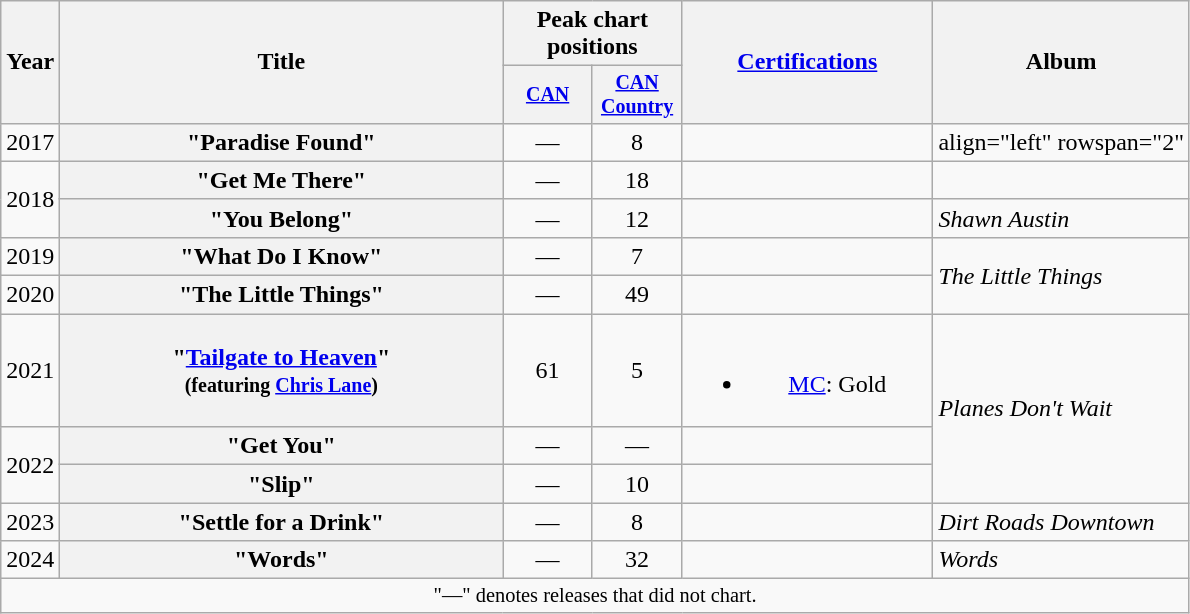<table class="wikitable plainrowheaders" style="text-align:center;">
<tr>
<th scope="col" rowspan="2">Year</th>
<th scope="col" rowspan="2" style="width:18em;">Title</th>
<th scope="col" colspan="2">Peak chart positions</th>
<th scope="col" rowspan="2" style="width:10em;"><a href='#'>Certifications</a></th>
<th scope="col" rowspan="2">Album</th>
</tr>
<tr style="font-size:smaller;">
<th scope="col" style="width:4em;"><a href='#'>CAN</a><br></th>
<th scope="col" style="width:4em;"><a href='#'>CAN Country</a><br></th>
</tr>
<tr>
<td>2017</td>
<th scope="row">"Paradise Found"</th>
<td>—</td>
<td>8</td>
<td></td>
<td>align="left" rowspan="2" </td>
</tr>
<tr>
<td rowspan="2">2018</td>
<th scope="row">"Get Me There"</th>
<td>—</td>
<td>18</td>
<td></td>
</tr>
<tr>
<th scope="row">"You Belong"</th>
<td>—</td>
<td>12</td>
<td></td>
<td align="left"><em>Shawn Austin</em></td>
</tr>
<tr>
<td>2019</td>
<th scope="row">"What Do I Know"</th>
<td>—</td>
<td>7</td>
<td></td>
<td align="left" rowspan="2"><em>The Little Things</em></td>
</tr>
<tr>
<td>2020</td>
<th scope="row">"The Little Things"</th>
<td>—</td>
<td>49</td>
<td></td>
</tr>
<tr>
<td>2021</td>
<th scope="row">"<a href='#'>Tailgate to Heaven</a>"<br><small>(featuring <a href='#'>Chris Lane</a>)</small></th>
<td>61</td>
<td>5</td>
<td><br><ul><li><a href='#'>MC</a>: Gold</li></ul></td>
<td align="left" rowspan="3"><em>Planes Don't Wait</em></td>
</tr>
<tr>
<td rowspan="2">2022</td>
<th scope="row">"Get You"</th>
<td>—</td>
<td>—</td>
<td></td>
</tr>
<tr>
<th scope="row">"Slip"</th>
<td>—</td>
<td>10</td>
<td></td>
</tr>
<tr>
<td>2023</td>
<th scope="row">"Settle for a Drink"</th>
<td>—</td>
<td>8</td>
<td></td>
<td align="left"><em>Dirt Roads Downtown</em></td>
</tr>
<tr>
<td>2024</td>
<th scope="row">"Words"</th>
<td>—</td>
<td>32</td>
<td></td>
<td align="left"><em>Words</em></td>
</tr>
<tr>
<td colspan="6" style="font-size:85%">"—" denotes releases that did not chart.</td>
</tr>
</table>
